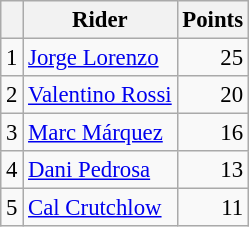<table class="wikitable" style="font-size: 95%;">
<tr>
<th></th>
<th>Rider</th>
<th>Points</th>
</tr>
<tr>
<td align=center>1</td>
<td> <a href='#'>Jorge Lorenzo</a></td>
<td align=right>25</td>
</tr>
<tr>
<td align=center>2</td>
<td> <a href='#'>Valentino Rossi</a></td>
<td align=right>20</td>
</tr>
<tr>
<td align=center>3</td>
<td> <a href='#'>Marc Márquez</a></td>
<td align=right>16</td>
</tr>
<tr>
<td align=center>4</td>
<td> <a href='#'>Dani Pedrosa</a></td>
<td align=right>13</td>
</tr>
<tr>
<td align=center>5</td>
<td> <a href='#'>Cal Crutchlow</a></td>
<td align=right>11</td>
</tr>
</table>
